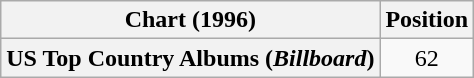<table class="wikitable plainrowheaders" style="text-align:center">
<tr>
<th scope="col">Chart (1996)</th>
<th scope="col">Position</th>
</tr>
<tr>
<th scope="row">US Top Country Albums (<em>Billboard</em>)</th>
<td>62</td>
</tr>
</table>
